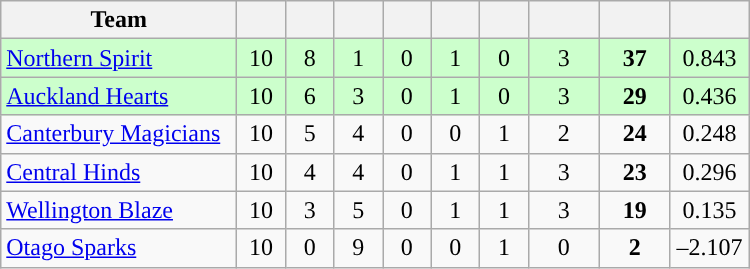<table class="wikitable" style="text-align:center">
<tr>
<th width="150">Team</th>
<th width="25"></th>
<th width="25"></th>
<th width="25"></th>
<th width="25"></th>
<th width="25"></th>
<th width="25"></th>
<th width="40"></th>
<th width="40"></th>
<th width="45"></th>
</tr>
<tr style="background:#cfc">
<td style="text-align:left"><a href='#'>Northern Spirit</a></td>
<td>10</td>
<td>8</td>
<td>1</td>
<td>0</td>
<td>1</td>
<td>0</td>
<td>3</td>
<td><strong>37</strong></td>
<td>0.843</td>
</tr>
<tr style="background:#cfc">
<td style="text-align:left"><a href='#'>Auckland Hearts</a></td>
<td>10</td>
<td>6</td>
<td>3</td>
<td>0</td>
<td>1</td>
<td>0</td>
<td>3</td>
<td><strong>29</strong></td>
<td>0.436</td>
</tr>
<tr>
<td style="text-align:left"><a href='#'>Canterbury Magicians</a></td>
<td>10</td>
<td>5</td>
<td>4</td>
<td>0</td>
<td>0</td>
<td>1</td>
<td>2</td>
<td><strong>24</strong></td>
<td>0.248</td>
</tr>
<tr>
<td style="text-align:left"><a href='#'>Central Hinds</a></td>
<td>10</td>
<td>4</td>
<td>4</td>
<td>0</td>
<td>1</td>
<td>1</td>
<td>3</td>
<td><strong>23</strong></td>
<td>0.296</td>
</tr>
<tr>
<td style="text-align:left"><a href='#'>Wellington Blaze</a></td>
<td>10</td>
<td>3</td>
<td>5</td>
<td>0</td>
<td>1</td>
<td>1</td>
<td>3</td>
<td><strong>19</strong></td>
<td>0.135</td>
</tr>
<tr>
<td style="text-align:left"><a href='#'>Otago Sparks</a></td>
<td>10</td>
<td>0</td>
<td>9</td>
<td>0</td>
<td>0</td>
<td>1</td>
<td>0</td>
<td><strong>2</strong></td>
<td>–2.107</td>
</tr>
</table>
